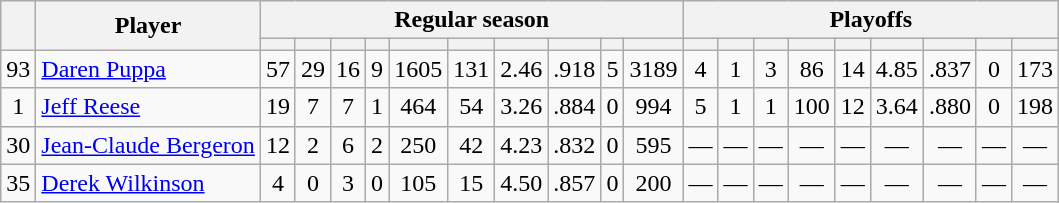<table class="wikitable plainrowheaders" style="text-align:center;">
<tr>
<th scope="col" rowspan="2"></th>
<th scope="col" rowspan="2">Player</th>
<th scope=colgroup colspan=10>Regular season</th>
<th scope=colgroup colspan=9>Playoffs</th>
</tr>
<tr>
<th scope="col"></th>
<th scope="col"></th>
<th scope="col"></th>
<th scope="col"></th>
<th scope="col"></th>
<th scope="col"></th>
<th scope="col"></th>
<th scope="col"></th>
<th scope="col"></th>
<th scope="col"></th>
<th scope="col"></th>
<th scope="col"></th>
<th scope="col"></th>
<th scope="col"></th>
<th scope="col"></th>
<th scope="col"></th>
<th scope="col"></th>
<th scope="col"></th>
<th scope="col"></th>
</tr>
<tr>
<td scope="row">93</td>
<td align="left"><a href='#'>Daren Puppa</a></td>
<td>57</td>
<td>29</td>
<td>16</td>
<td>9</td>
<td>1605</td>
<td>131</td>
<td>2.46</td>
<td>.918</td>
<td>5</td>
<td>3189</td>
<td>4</td>
<td>1</td>
<td>3</td>
<td>86</td>
<td>14</td>
<td>4.85</td>
<td>.837</td>
<td>0</td>
<td>173</td>
</tr>
<tr>
<td scope="row">1</td>
<td align="left"><a href='#'>Jeff Reese</a></td>
<td>19</td>
<td>7</td>
<td>7</td>
<td>1</td>
<td>464</td>
<td>54</td>
<td>3.26</td>
<td>.884</td>
<td>0</td>
<td>994</td>
<td>5</td>
<td>1</td>
<td>1</td>
<td>100</td>
<td>12</td>
<td>3.64</td>
<td>.880</td>
<td>0</td>
<td>198</td>
</tr>
<tr>
<td scope="row">30</td>
<td align="left"><a href='#'>Jean-Claude Bergeron</a></td>
<td>12</td>
<td>2</td>
<td>6</td>
<td>2</td>
<td>250</td>
<td>42</td>
<td>4.23</td>
<td>.832</td>
<td>0</td>
<td>595</td>
<td>—</td>
<td>—</td>
<td>—</td>
<td>—</td>
<td>—</td>
<td>—</td>
<td>—</td>
<td>—</td>
<td>—</td>
</tr>
<tr>
<td scope="row">35</td>
<td align="left"><a href='#'>Derek Wilkinson</a></td>
<td>4</td>
<td>0</td>
<td>3</td>
<td>0</td>
<td>105</td>
<td>15</td>
<td>4.50</td>
<td>.857</td>
<td>0</td>
<td>200</td>
<td>—</td>
<td>—</td>
<td>—</td>
<td>—</td>
<td>—</td>
<td>—</td>
<td>—</td>
<td>—</td>
<td>—</td>
</tr>
</table>
